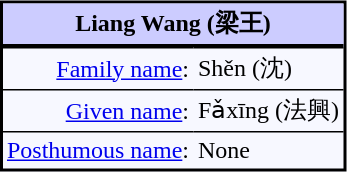<table cellpadding=3px cellspacing=0px bgcolor=#f7f8ff style="float:right; border:2px solid; margin:5px;">
<tr>
<th align=center style="background:#ccf; border-bottom:2px solid" colspan=2><strong>Liang Wang</strong> (梁王)</th>
</tr>
<tr>
<td align=right style="border-top:1px solid"><a href='#'>Family name</a>:</td>
<td style="border-top:1px solid">Shěn (沈)</td>
</tr>
<tr>
<td align=right style="border-top:1px solid"><a href='#'>Given name</a>:</td>
<td style="border-top:1px solid">Fǎxīng (法興)</td>
</tr>
<tr>
<td align=right style="border-top:1px solid"><a href='#'>Posthumous name</a>:</td>
<td style="border-top:1px solid">None</td>
</tr>
</table>
